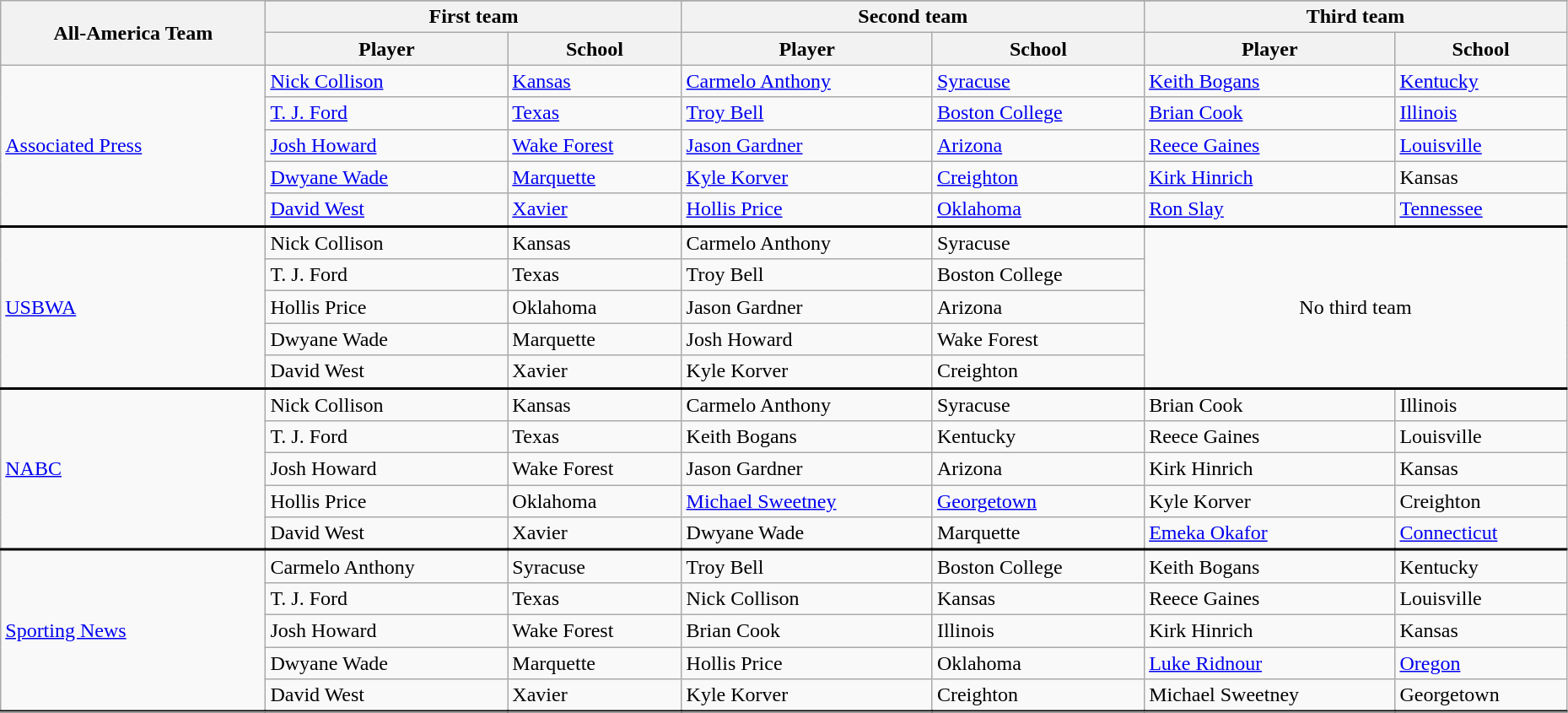<table class="wikitable" style="width:98%;">
<tr>
<th rowspan=3>All-America Team</th>
</tr>
<tr>
<th colspan=2>First team</th>
<th colspan=2>Second team</th>
<th colspan=2>Third team</th>
</tr>
<tr>
<th>Player</th>
<th>School</th>
<th>Player</th>
<th>School</th>
<th>Player</th>
<th>School</th>
</tr>
<tr>
<td rowspan=5><a href='#'>Associated Press</a></td>
<td><a href='#'>Nick Collison</a></td>
<td><a href='#'>Kansas</a></td>
<td><a href='#'>Carmelo Anthony</a></td>
<td><a href='#'>Syracuse</a></td>
<td><a href='#'>Keith Bogans</a></td>
<td><a href='#'>Kentucky</a></td>
</tr>
<tr>
<td><a href='#'>T. J. Ford</a></td>
<td><a href='#'>Texas</a></td>
<td><a href='#'>Troy Bell</a></td>
<td><a href='#'>Boston College</a></td>
<td><a href='#'>Brian Cook</a></td>
<td><a href='#'>Illinois</a></td>
</tr>
<tr>
<td><a href='#'>Josh Howard</a></td>
<td><a href='#'>Wake Forest</a></td>
<td><a href='#'>Jason Gardner</a></td>
<td><a href='#'>Arizona</a></td>
<td><a href='#'>Reece Gaines</a></td>
<td><a href='#'>Louisville</a></td>
</tr>
<tr>
<td><a href='#'>Dwyane Wade</a></td>
<td><a href='#'>Marquette</a></td>
<td><a href='#'>Kyle Korver</a></td>
<td><a href='#'>Creighton</a></td>
<td><a href='#'>Kirk Hinrich</a></td>
<td>Kansas</td>
</tr>
<tr>
<td><a href='#'>David West</a></td>
<td><a href='#'>Xavier</a></td>
<td><a href='#'>Hollis Price</a></td>
<td><a href='#'>Oklahoma</a></td>
<td><a href='#'>Ron Slay</a></td>
<td><a href='#'>Tennessee</a></td>
</tr>
<tr style = "border-top:2px solid black;">
<td rowspan=5><a href='#'>USBWA</a></td>
<td>Nick Collison</td>
<td>Kansas</td>
<td>Carmelo Anthony</td>
<td>Syracuse</td>
<td rowspan=5 colspan=3 align=center>No third team</td>
</tr>
<tr>
<td>T. J. Ford</td>
<td>Texas</td>
<td>Troy Bell</td>
<td>Boston College</td>
</tr>
<tr>
<td>Hollis Price</td>
<td>Oklahoma</td>
<td>Jason Gardner</td>
<td>Arizona</td>
</tr>
<tr>
<td>Dwyane Wade</td>
<td>Marquette</td>
<td>Josh Howard</td>
<td>Wake Forest</td>
</tr>
<tr>
<td>David West</td>
<td>Xavier</td>
<td>Kyle Korver</td>
<td>Creighton</td>
</tr>
<tr style = "border-top:2px solid black;">
<td rowspan=5><a href='#'>NABC</a></td>
<td>Nick Collison</td>
<td>Kansas</td>
<td>Carmelo Anthony</td>
<td>Syracuse</td>
<td>Brian Cook</td>
<td>Illinois</td>
</tr>
<tr>
<td>T. J. Ford</td>
<td>Texas</td>
<td>Keith Bogans</td>
<td>Kentucky</td>
<td>Reece Gaines</td>
<td>Louisville</td>
</tr>
<tr>
<td>Josh Howard</td>
<td>Wake Forest</td>
<td>Jason Gardner</td>
<td>Arizona</td>
<td>Kirk Hinrich</td>
<td>Kansas</td>
</tr>
<tr>
<td>Hollis Price</td>
<td>Oklahoma</td>
<td><a href='#'>Michael Sweetney</a></td>
<td><a href='#'>Georgetown</a></td>
<td>Kyle Korver</td>
<td>Creighton</td>
</tr>
<tr>
<td>David West</td>
<td>Xavier</td>
<td>Dwyane Wade</td>
<td>Marquette</td>
<td><a href='#'>Emeka Okafor</a></td>
<td><a href='#'>Connecticut</a></td>
</tr>
<tr style = "border-top:2px solid black;">
<td rowspan=5><a href='#'>Sporting News</a></td>
<td>Carmelo Anthony</td>
<td>Syracuse</td>
<td>Troy Bell</td>
<td>Boston College</td>
<td>Keith Bogans</td>
<td>Kentucky</td>
</tr>
<tr>
<td>T. J. Ford</td>
<td>Texas</td>
<td>Nick Collison</td>
<td>Kansas</td>
<td>Reece Gaines</td>
<td>Louisville</td>
</tr>
<tr>
<td>Josh Howard</td>
<td>Wake Forest</td>
<td>Brian Cook</td>
<td>Illinois</td>
<td>Kirk Hinrich</td>
<td>Kansas</td>
</tr>
<tr>
<td>Dwyane Wade</td>
<td>Marquette</td>
<td>Hollis Price</td>
<td>Oklahoma</td>
<td><a href='#'>Luke Ridnour</a></td>
<td><a href='#'>Oregon</a></td>
</tr>
<tr>
<td>David West</td>
<td>Xavier</td>
<td>Kyle Korver</td>
<td>Creighton</td>
<td>Michael Sweetney</td>
<td>Georgetown</td>
</tr>
<tr style = "border-top:2px solid black;">
</tr>
</table>
